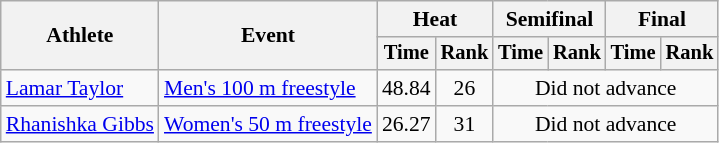<table class=wikitable style="font-size:90%">
<tr>
<th rowspan="2">Athlete</th>
<th rowspan="2">Event</th>
<th colspan="2">Heat</th>
<th colspan="2">Semifinal</th>
<th colspan="2">Final</th>
</tr>
<tr style="font-size:95%">
<th>Time</th>
<th>Rank</th>
<th>Time</th>
<th>Rank</th>
<th>Time</th>
<th>Rank</th>
</tr>
<tr align=center>
<td align=left><a href='#'>Lamar Taylor</a></td>
<td align=left><a href='#'>Men's 100 m freestyle</a></td>
<td>48.84</td>
<td>26</td>
<td colspan="4">Did not advance</td>
</tr>
<tr align=center>
<td align=left><a href='#'>Rhanishka Gibbs</a></td>
<td align=left><a href='#'>Women's 50 m freestyle</a></td>
<td>26.27</td>
<td>31</td>
<td colspan=4>Did not advance</td>
</tr>
</table>
